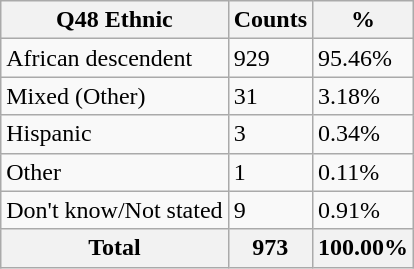<table class="wikitable sortable">
<tr>
<th>Q48 Ethnic</th>
<th>Counts</th>
<th>%</th>
</tr>
<tr>
<td>African descendent</td>
<td>929</td>
<td>95.46%</td>
</tr>
<tr>
<td>Mixed (Other)</td>
<td>31</td>
<td>3.18%</td>
</tr>
<tr>
<td>Hispanic</td>
<td>3</td>
<td>0.34%</td>
</tr>
<tr>
<td>Other</td>
<td>1</td>
<td>0.11%</td>
</tr>
<tr>
<td>Don't know/Not stated</td>
<td>9</td>
<td>0.91%</td>
</tr>
<tr>
<th>Total</th>
<th>973</th>
<th>100.00%</th>
</tr>
</table>
